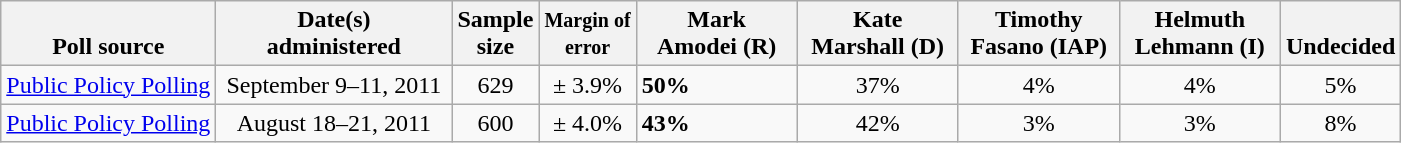<table class="wikitable">
<tr valign= bottom>
<th>Poll source</th>
<th style="width:150px;">Date(s)<br>administered</th>
<th class=small>Sample<br>size</th>
<th><small>Margin of<br>error</small></th>
<th width=100px>Mark<br>Amodei (R)</th>
<th width=100px>Kate<br>Marshall (D)</th>
<th width=100px>Timothy<br>Fasano (IAP)</th>
<th width=100px>Helmuth<br>Lehmann (I)</th>
<th>Undecided</th>
</tr>
<tr>
<td><a href='#'>Public Policy Polling</a></td>
<td align=center>September 9–11, 2011</td>
<td align=center>629</td>
<td align=center>± 3.9%</td>
<td><strong>50%</strong></td>
<td align=center>37%</td>
<td align=center>4%</td>
<td align=center>4%</td>
<td align=center>5%</td>
</tr>
<tr>
<td><a href='#'>Public Policy Polling</a></td>
<td align=center>August 18–21, 2011</td>
<td align=center>600</td>
<td align=center>± 4.0%</td>
<td><strong>43%</strong></td>
<td align=center>42%</td>
<td align=center>3%</td>
<td align=center>3%</td>
<td align=center>8%</td>
</tr>
</table>
